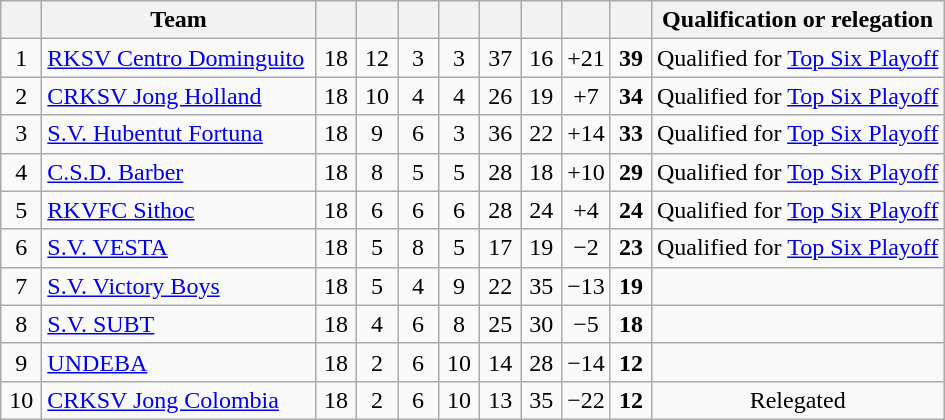<table class="wikitable" style="text-align: center;">
<tr>
<th width="20"></th>
<th width="175">Team</th>
<th width="20"></th>
<th width="20"></th>
<th width="20"></th>
<th width="20"></th>
<th width="20"></th>
<th width="20"></th>
<th width="20"></th>
<th width="20"></th>
<th>Qualification or relegation</th>
</tr>
<tr>
<td>1</td>
<td style="text-align:left;"><a href='#'>RKSV Centro Dominguito</a></td>
<td>18</td>
<td>12</td>
<td>3</td>
<td>3</td>
<td>37</td>
<td>16</td>
<td>+21</td>
<td><strong>39</strong></td>
<td>Qualified for <a href='#'>Top Six Playoff</a></td>
</tr>
<tr>
<td>2</td>
<td style="text-align:left;"><a href='#'>CRKSV Jong Holland</a></td>
<td>18</td>
<td>10</td>
<td>4</td>
<td>4</td>
<td>26</td>
<td>19</td>
<td>+7</td>
<td><strong>34</strong></td>
<td>Qualified for <a href='#'>Top Six Playoff</a></td>
</tr>
<tr>
<td>3</td>
<td style="text-align:left;"><a href='#'>S.V. Hubentut Fortuna</a></td>
<td>18</td>
<td>9</td>
<td>6</td>
<td>3</td>
<td>36</td>
<td>22</td>
<td>+14</td>
<td><strong>33</strong></td>
<td>Qualified for <a href='#'>Top Six Playoff</a></td>
</tr>
<tr>
<td>4</td>
<td style="text-align:left;"><a href='#'>C.S.D. Barber</a></td>
<td>18</td>
<td>8</td>
<td>5</td>
<td>5</td>
<td>28</td>
<td>18</td>
<td>+10</td>
<td><strong>29</strong></td>
<td>Qualified for <a href='#'>Top Six Playoff</a></td>
</tr>
<tr>
<td>5</td>
<td style="text-align:left;"><a href='#'>RKVFC Sithoc</a></td>
<td>18</td>
<td>6</td>
<td>6</td>
<td>6</td>
<td>28</td>
<td>24</td>
<td>+4</td>
<td><strong>24</strong></td>
<td>Qualified for <a href='#'>Top Six Playoff</a></td>
</tr>
<tr>
<td>6</td>
<td style="text-align:left;"><a href='#'>S.V. VESTA</a></td>
<td>18</td>
<td>5</td>
<td>8</td>
<td>5</td>
<td>17</td>
<td>19</td>
<td>−2</td>
<td><strong>23</strong></td>
<td>Qualified for <a href='#'>Top Six Playoff</a></td>
</tr>
<tr>
<td>7</td>
<td style="text-align:left;"><a href='#'>S.V. Victory Boys</a></td>
<td>18</td>
<td>5</td>
<td>4</td>
<td>9</td>
<td>22</td>
<td>35</td>
<td>−13</td>
<td><strong>19</strong></td>
<td></td>
</tr>
<tr>
<td>8</td>
<td style="text-align:left;"><a href='#'>S.V. SUBT</a></td>
<td>18</td>
<td>4</td>
<td>6</td>
<td>8</td>
<td>25</td>
<td>30</td>
<td>−5</td>
<td><strong>18</strong></td>
<td></td>
</tr>
<tr>
<td>9</td>
<td style="text-align:left;"><a href='#'>UNDEBA</a></td>
<td>18</td>
<td>2</td>
<td>6</td>
<td>10</td>
<td>14</td>
<td>28</td>
<td>−14</td>
<td><strong>12</strong></td>
<td></td>
</tr>
<tr>
<td>10</td>
<td style="text-align:left;"><a href='#'>CRKSV Jong Colombia</a></td>
<td>18</td>
<td>2</td>
<td>6</td>
<td>10</td>
<td>13</td>
<td>35</td>
<td>−22</td>
<td><strong>12</strong></td>
<td>Relegated</td>
</tr>
</table>
